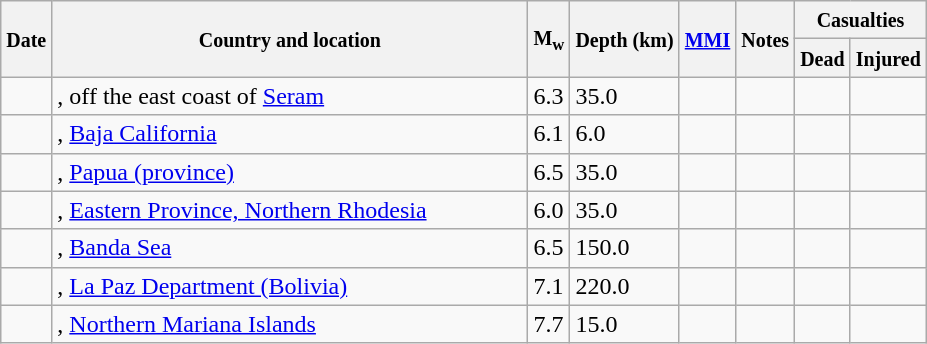<table class="wikitable sortable sort-under" style="border:1px black; margin-left:1em;">
<tr>
<th rowspan="2"><small>Date</small></th>
<th rowspan="2" style="width: 310px"><small>Country and location</small></th>
<th rowspan="2"><small>M<sub>w</sub></small></th>
<th rowspan="2"><small>Depth (km)</small></th>
<th rowspan="2"><small><a href='#'>MMI</a></small></th>
<th rowspan="2" class="unsortable"><small>Notes</small></th>
<th colspan="2"><small>Casualties</small></th>
</tr>
<tr>
<th><small>Dead</small></th>
<th><small>Injured</small></th>
</tr>
<tr>
<td></td>
<td>, off the east coast of <a href='#'>Seram</a></td>
<td>6.3</td>
<td>35.0</td>
<td></td>
<td></td>
<td></td>
<td></td>
</tr>
<tr>
<td></td>
<td>, <a href='#'>Baja California</a></td>
<td>6.1</td>
<td>6.0</td>
<td></td>
<td></td>
<td></td>
<td></td>
</tr>
<tr>
<td></td>
<td>, <a href='#'>Papua (province)</a></td>
<td>6.5</td>
<td>35.0</td>
<td></td>
<td></td>
<td></td>
<td></td>
</tr>
<tr>
<td></td>
<td>, <a href='#'>Eastern Province, Northern Rhodesia</a></td>
<td>6.0</td>
<td>35.0</td>
<td></td>
<td></td>
<td></td>
<td></td>
</tr>
<tr>
<td></td>
<td>, <a href='#'>Banda Sea</a></td>
<td>6.5</td>
<td>150.0</td>
<td></td>
<td></td>
<td></td>
<td></td>
</tr>
<tr>
<td></td>
<td>, <a href='#'>La Paz Department (Bolivia)</a></td>
<td>7.1</td>
<td>220.0</td>
<td></td>
<td></td>
<td></td>
<td></td>
</tr>
<tr>
<td></td>
<td>, <a href='#'>Northern Mariana Islands</a></td>
<td>7.7</td>
<td>15.0</td>
<td></td>
<td></td>
<td></td>
<td></td>
</tr>
</table>
